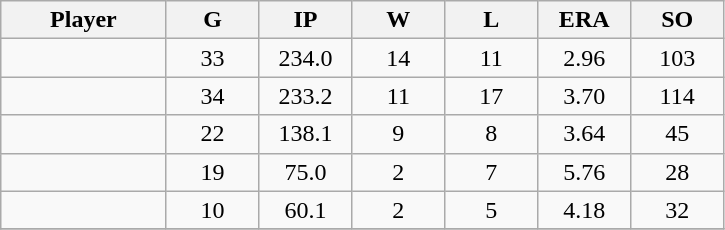<table class="wikitable sortable">
<tr>
<th bgcolor="#DDDDFF" width="16%">Player</th>
<th bgcolor="#DDDDFF" width="9%">G</th>
<th bgcolor="#DDDDFF" width="9%">IP</th>
<th bgcolor="#DDDDFF" width="9%">W</th>
<th bgcolor="#DDDDFF" width="9%">L</th>
<th bgcolor="#DDDDFF" width="9%">ERA</th>
<th bgcolor="#DDDDFF" width="9%">SO</th>
</tr>
<tr align="center">
<td></td>
<td>33</td>
<td>234.0</td>
<td>14</td>
<td>11</td>
<td>2.96</td>
<td>103</td>
</tr>
<tr align="center">
<td></td>
<td>34</td>
<td>233.2</td>
<td>11</td>
<td>17</td>
<td>3.70</td>
<td>114</td>
</tr>
<tr align="center">
<td></td>
<td>22</td>
<td>138.1</td>
<td>9</td>
<td>8</td>
<td>3.64</td>
<td>45</td>
</tr>
<tr align="center">
<td></td>
<td>19</td>
<td>75.0</td>
<td>2</td>
<td>7</td>
<td>5.76</td>
<td>28</td>
</tr>
<tr align="center">
<td></td>
<td>10</td>
<td>60.1</td>
<td>2</td>
<td>5</td>
<td>4.18</td>
<td>32</td>
</tr>
<tr align="center">
</tr>
</table>
